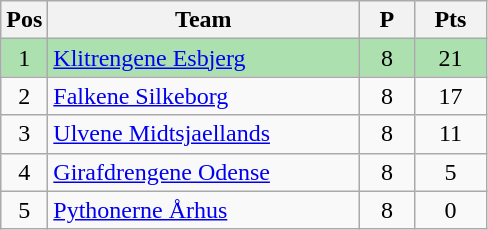<table class="wikitable" style="font-size: 100%">
<tr>
<th width=20>Pos</th>
<th width=200>Team</th>
<th width=30>P</th>
<th width=40>Pts</th>
</tr>
<tr align=center style="background:#ACE1AF;">
<td>1</td>
<td align="left"><a href='#'>Klitrengene Esbjerg</a></td>
<td>8</td>
<td>21</td>
</tr>
<tr align=center>
<td>2</td>
<td align="left"><a href='#'>Falkene Silkeborg</a></td>
<td>8</td>
<td>17</td>
</tr>
<tr align=center>
<td>3</td>
<td align="left"><a href='#'>Ulvene Midtsjaellands</a></td>
<td>8</td>
<td>11</td>
</tr>
<tr align=center>
<td>4</td>
<td align="left"><a href='#'>Girafdrengene Odense</a></td>
<td>8</td>
<td>5</td>
</tr>
<tr align=center>
<td>5</td>
<td align="left"><a href='#'>Pythonerne Århus</a></td>
<td>8</td>
<td>0</td>
</tr>
</table>
